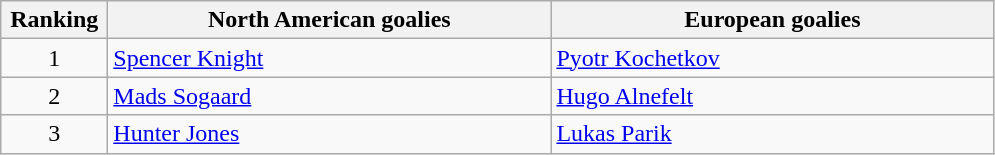<table class="wikitable">
<tr>
<th style="width:4em;">Ranking</th>
<th style="width:18em;">North American goalies</th>
<th style="width:18em;">European goalies</th>
</tr>
<tr>
<td style="text-align:center;">1</td>
<td> <a href='#'>Spencer Knight</a></td>
<td> <a href='#'>Pyotr Kochetkov</a></td>
</tr>
<tr>
<td style="text-align:center;">2</td>
<td> <a href='#'>Mads Sogaard</a></td>
<td> <a href='#'>Hugo Alnefelt</a></td>
</tr>
<tr>
<td style="text-align:center;">3</td>
<td> <a href='#'>Hunter Jones</a></td>
<td> <a href='#'>Lukas Parik</a></td>
</tr>
</table>
